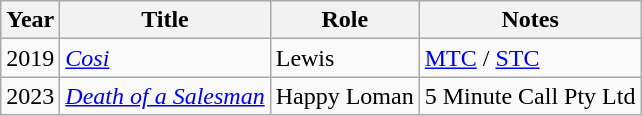<table class="wikitable sortable">
<tr>
<th>Year</th>
<th>Title</th>
<th>Role</th>
<th class="unsortable">Notes</th>
</tr>
<tr>
<td>2019</td>
<td><a href='#'><em>Cosi</em></a></td>
<td>Lewis</td>
<td><a href='#'>MTC</a> / <a href='#'>STC</a></td>
</tr>
<tr>
<td>2023</td>
<td><em><a href='#'>Death of a Salesman</a></em></td>
<td>Happy Loman</td>
<td>5 Minute Call Pty Ltd</td>
</tr>
</table>
